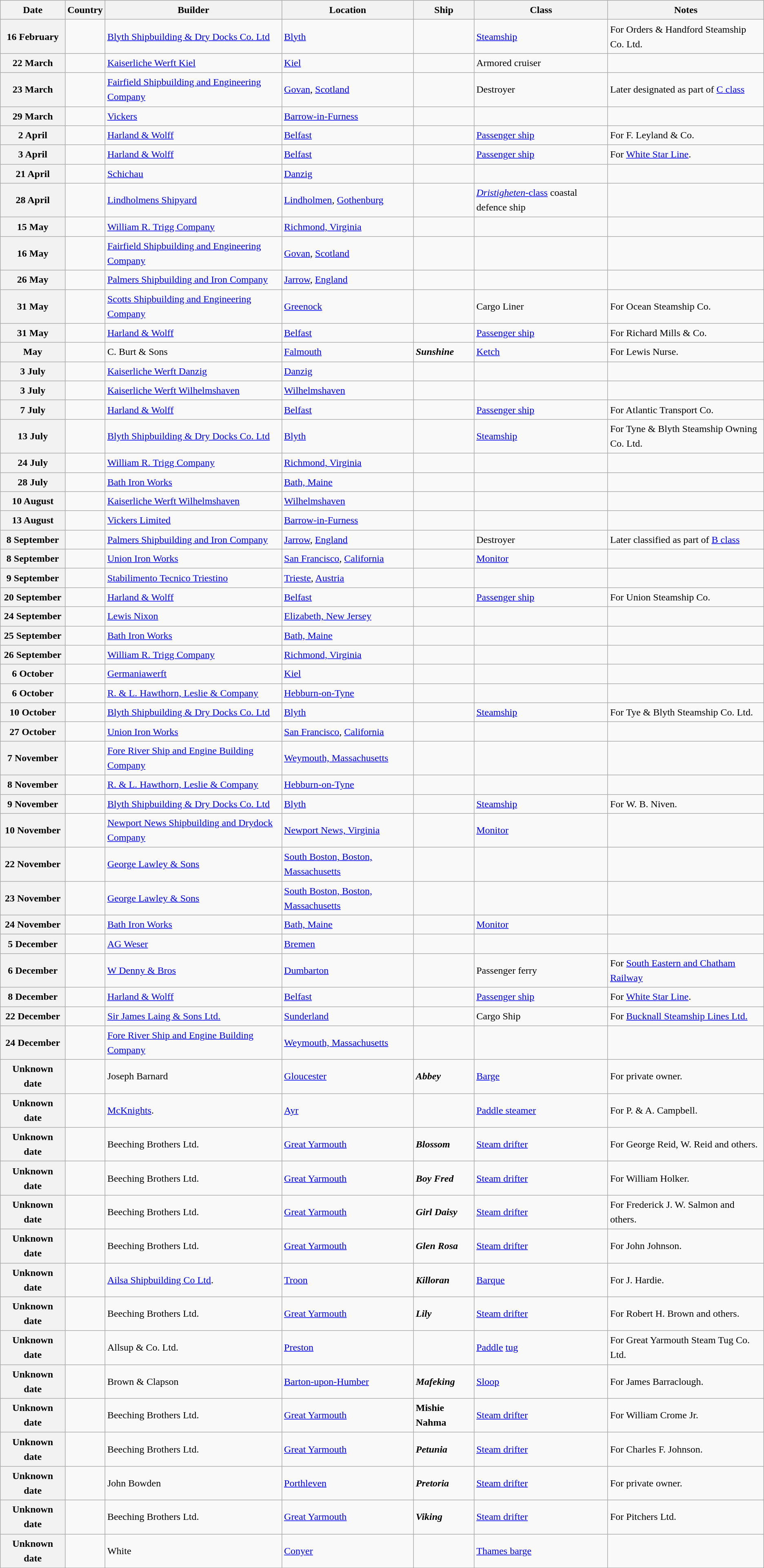<table class="wikitable sortable" style="font-size:1.00em; line-height:1.5em;">
<tr>
<th>Date</th>
<th>Country</th>
<th>Builder</th>
<th>Location</th>
<th>Ship</th>
<th>Class</th>
<th>Notes</th>
</tr>
<tr ---->
<th>16 February</th>
<td></td>
<td><a href='#'>Blyth Shipbuilding & Dry Docks Co. Ltd</a></td>
<td><a href='#'>Blyth</a></td>
<td><strong></strong></td>
<td><a href='#'>Steamship</a></td>
<td>For Orders & Handford Steamship Co. Ltd.</td>
</tr>
<tr>
<th>22 March</th>
<td></td>
<td><a href='#'>Kaiserliche Werft Kiel</a></td>
<td><a href='#'>Kiel</a></td>
<td><strong></strong></td>
<td>Armored cruiser</td>
<td></td>
</tr>
<tr ---->
<th>23 March</th>
<td></td>
<td><a href='#'>Fairfield Shipbuilding and Engineering Company</a></td>
<td><a href='#'>Govan</a>, <a href='#'>Scotland</a></td>
<td><strong></strong></td>
<td>Destroyer</td>
<td>Later designated as part of <a href='#'>C class</a></td>
</tr>
<tr ---->
<th>29 March</th>
<td></td>
<td><a href='#'>Vickers</a></td>
<td><a href='#'>Barrow-in-Furness</a></td>
<td><strong></strong></td>
<td></td>
<td></td>
</tr>
<tr ---->
<th>2 April</th>
<td></td>
<td><a href='#'>Harland & Wolff</a></td>
<td><a href='#'>Belfast</a></td>
<td><strong></strong></td>
<td><a href='#'>Passenger ship</a></td>
<td>For F. Leyland & Co.</td>
</tr>
<tr ---->
<th>3 April</th>
<td></td>
<td><a href='#'>Harland & Wolff</a></td>
<td><a href='#'>Belfast</a></td>
<td><strong></strong></td>
<td><a href='#'>Passenger ship</a></td>
<td>For <a href='#'>White Star Line</a>.</td>
</tr>
<tr ---->
<th>21 April</th>
<td></td>
<td><a href='#'>Schichau</a></td>
<td><a href='#'>Danzig</a></td>
<td><strong></strong></td>
<td></td>
<td></td>
</tr>
<tr>
<th>28 April</th>
<td></td>
<td><a href='#'>Lindholmens Shipyard</a></td>
<td><a href='#'>Lindholmen</a>, <a href='#'>Gothenburg</a></td>
<td><strong></strong></td>
<td><a href='#'><em>Dristigheten-</em>class</a> coastal defence ship</td>
<td></td>
</tr>
<tr ---->
<th>15 May</th>
<td></td>
<td><a href='#'>William R. Trigg Company</a></td>
<td><a href='#'>Richmond, Virginia</a></td>
<td><strong></strong></td>
<td></td>
<td></td>
</tr>
<tr ---->
<th>16 May</th>
<td></td>
<td><a href='#'>Fairfield Shipbuilding and Engineering Company</a></td>
<td><a href='#'>Govan</a>, <a href='#'>Scotland</a></td>
<td><strong></strong></td>
<td></td>
<td></td>
</tr>
<tr ---->
<th>26 May</th>
<td></td>
<td><a href='#'>Palmers Shipbuilding and Iron Company</a></td>
<td><a href='#'>Jarrow</a>, <a href='#'>England</a></td>
<td><strong></strong></td>
<td></td>
<td></td>
</tr>
<tr>
<th>31 May</th>
<td></td>
<td><a href='#'>Scotts Shipbuilding and Engineering Company</a></td>
<td><a href='#'>Greenock</a></td>
<td><strong></strong></td>
<td>Cargo Liner</td>
<td>For Ocean Steamship Co.</td>
</tr>
<tr ---->
<th>31 May</th>
<td></td>
<td><a href='#'>Harland & Wolff</a></td>
<td><a href='#'>Belfast</a></td>
<td><strong></strong></td>
<td><a href='#'>Passenger ship</a></td>
<td>For Richard Mills & Co.</td>
</tr>
<tr --->
<th>May</th>
<td></td>
<td>C. Burt & Sons</td>
<td><a href='#'>Falmouth</a></td>
<td><strong><em>Sunshine</em></strong></td>
<td><a href='#'>Ketch</a></td>
<td>For Lewis Nurse.</td>
</tr>
<tr ---->
<th>3 July</th>
<td></td>
<td><a href='#'>Kaiserliche Werft Danzig</a></td>
<td><a href='#'>Danzig</a></td>
<td><strong></strong></td>
<td></td>
<td></td>
</tr>
<tr ---->
<th>3 July</th>
<td></td>
<td><a href='#'>Kaiserliche Werft Wilhelmshaven</a></td>
<td><a href='#'>Wilhelmshaven</a></td>
<td><strong></strong></td>
<td></td>
<td></td>
</tr>
<tr ---->
<th>7 July</th>
<td></td>
<td><a href='#'>Harland & Wolff</a></td>
<td><a href='#'>Belfast</a></td>
<td><strong></strong></td>
<td><a href='#'>Passenger ship</a></td>
<td>For Atlantic Transport Co.</td>
</tr>
<tr ---->
<th>13 July</th>
<td></td>
<td><a href='#'>Blyth Shipbuilding & Dry Docks Co. Ltd</a></td>
<td><a href='#'>Blyth</a></td>
<td><strong></strong></td>
<td><a href='#'>Steamship</a></td>
<td>For Tyne & Blyth Steamship Owning Co. Ltd.</td>
</tr>
<tr ---->
<th>24 July</th>
<td></td>
<td><a href='#'>William R. Trigg Company</a></td>
<td><a href='#'>Richmond, Virginia</a></td>
<td><strong></strong></td>
<td></td>
<td></td>
</tr>
<tr ---->
<th>28 July</th>
<td></td>
<td><a href='#'>Bath Iron Works</a></td>
<td><a href='#'>Bath, Maine</a></td>
<td><strong></strong></td>
<td></td>
<td></td>
</tr>
<tr>
<th>10 August</th>
<td></td>
<td><a href='#'>Kaiserliche Werft Wilhelmshaven</a></td>
<td><a href='#'>Wilhelmshaven</a></td>
<td><strong></strong></td>
<td></td>
<td></td>
</tr>
<tr ---->
<th>13 August</th>
<td></td>
<td><a href='#'>Vickers Limited</a></td>
<td><a href='#'>Barrow-in-Furness</a></td>
<td><strong></strong></td>
<td></td>
<td></td>
</tr>
<tr ---->
<th>8 September</th>
<td></td>
<td><a href='#'>Palmers Shipbuilding and Iron Company</a></td>
<td><a href='#'>Jarrow</a>, <a href='#'>England</a></td>
<td><strong></strong></td>
<td>Destroyer</td>
<td>Later classified as part of <a href='#'>B class</a></td>
</tr>
<tr ---->
<th>8 September</th>
<td></td>
<td><a href='#'>Union Iron Works</a></td>
<td><a href='#'>San Francisco</a>, <a href='#'>California</a></td>
<td><strong></strong></td>
<td><a href='#'>Monitor</a></td>
<td></td>
</tr>
<tr ---->
<th>9 September</th>
<td></td>
<td><a href='#'>Stabilimento Tecnico Triestino</a></td>
<td><a href='#'>Trieste</a>, <a href='#'>Austria</a></td>
<td><strong></strong></td>
<td></td>
<td></td>
</tr>
<tr ---->
<th>20 September</th>
<td></td>
<td><a href='#'>Harland & Wolff</a></td>
<td><a href='#'>Belfast</a></td>
<td><strong></strong></td>
<td><a href='#'>Passenger ship</a></td>
<td>For Union Steamship Co.</td>
</tr>
<tr ---->
<th>24 September</th>
<td></td>
<td><a href='#'>Lewis Nixon</a></td>
<td><a href='#'>Elizabeth, New Jersey</a></td>
<td><strong></strong></td>
<td></td>
<td></td>
</tr>
<tr ---->
<th>25 September</th>
<td></td>
<td><a href='#'>Bath Iron Works</a></td>
<td><a href='#'>Bath, Maine</a></td>
<td><strong></strong></td>
<td></td>
<td></td>
</tr>
<tr ---->
<th>26 September</th>
<td></td>
<td><a href='#'>William R. Trigg Company</a></td>
<td><a href='#'>Richmond, Virginia</a></td>
<td><strong></strong></td>
<td></td>
<td></td>
</tr>
<tr>
<th>6 October</th>
<td></td>
<td><a href='#'>Germaniawerft</a></td>
<td><a href='#'>Kiel</a></td>
<td><strong></strong></td>
<td></td>
<td></td>
</tr>
<tr ---->
<th>6 October</th>
<td></td>
<td><a href='#'>R. & L. Hawthorn, Leslie & Company</a></td>
<td><a href='#'>Hebburn-on-Tyne</a></td>
<td><strong></strong></td>
<td></td>
<td></td>
</tr>
<tr ---->
<th>10 October</th>
<td></td>
<td><a href='#'>Blyth Shipbuilding & Dry Docks Co. Ltd</a></td>
<td><a href='#'>Blyth</a></td>
<td><strong></strong></td>
<td><a href='#'>Steamship</a></td>
<td>For Tye & Blyth Steamship Co. Ltd.</td>
</tr>
<tr ---->
<th>27 October</th>
<td></td>
<td><a href='#'>Union Iron Works</a></td>
<td><a href='#'>San Francisco</a>, <a href='#'>California</a></td>
<td><strong></strong></td>
<td></td>
<td></td>
</tr>
<tr ---->
<th>7 November</th>
<td></td>
<td><a href='#'>Fore River Ship and Engine Building Company</a></td>
<td><a href='#'>Weymouth, Massachusetts</a></td>
<td><strong></strong></td>
<td></td>
<td></td>
</tr>
<tr ---->
<th>8 November</th>
<td></td>
<td><a href='#'>R. & L. Hawthorn, Leslie & Company</a></td>
<td><a href='#'>Hebburn-on-Tyne</a></td>
<td><strong></strong></td>
<td></td>
<td></td>
</tr>
<tr ---->
<th>9 November</th>
<td></td>
<td><a href='#'>Blyth Shipbuilding & Dry Docks Co. Ltd</a></td>
<td><a href='#'>Blyth</a></td>
<td><strong></strong></td>
<td><a href='#'>Steamship</a></td>
<td>For W. B. Niven.</td>
</tr>
<tr ---->
<th>10 November</th>
<td></td>
<td><a href='#'>Newport News Shipbuilding and Drydock Company</a></td>
<td><a href='#'>Newport News, Virginia</a></td>
<td><strong></strong></td>
<td><a href='#'>Monitor</a></td>
<td></td>
</tr>
<tr ---->
<th>22 November</th>
<td></td>
<td><a href='#'>George Lawley & Sons</a></td>
<td><a href='#'>South Boston, Boston, Massachusetts</a></td>
<td><strong></strong></td>
<td></td>
<td></td>
</tr>
<tr ---->
<th>23 November</th>
<td></td>
<td><a href='#'>George Lawley & Sons</a></td>
<td><a href='#'>South Boston, Boston, Massachusetts</a></td>
<td><strong></strong></td>
<td></td>
<td></td>
</tr>
<tr ---->
<th>24 November</th>
<td></td>
<td><a href='#'>Bath Iron Works</a></td>
<td><a href='#'>Bath, Maine</a></td>
<td><strong></strong></td>
<td><a href='#'>Monitor</a></td>
<td></td>
</tr>
<tr>
<th>5 December</th>
<td></td>
<td><a href='#'>AG Weser</a></td>
<td><a href='#'>Bremen</a></td>
<td><strong></strong></td>
<td></td>
<td></td>
</tr>
<tr ---->
<th>6 December</th>
<td></td>
<td><a href='#'>W Denny & Bros</a></td>
<td><a href='#'>Dumbarton</a></td>
<td><strong></strong></td>
<td>Passenger ferry</td>
<td>For <a href='#'>South Eastern and Chatham Railway</a></td>
</tr>
<tr ---->
<th>8 December</th>
<td></td>
<td><a href='#'>Harland & Wolff</a></td>
<td><a href='#'>Belfast</a></td>
<td><strong></strong></td>
<td><a href='#'>Passenger ship</a></td>
<td>For <a href='#'>White Star Line</a>.</td>
</tr>
<tr ---->
<th>22 December</th>
<td></td>
<td><a href='#'>Sir James Laing & Sons Ltd.</a></td>
<td><a href='#'>Sunderland</a></td>
<td><strong></strong></td>
<td>Cargo Ship</td>
<td>For <a href='#'>Bucknall Steamship Lines Ltd.</a></td>
</tr>
<tr ---->
<th>24 December</th>
<td></td>
<td><a href='#'>Fore River Ship and Engine Building Company</a></td>
<td><a href='#'>Weymouth, Massachusetts</a></td>
<td><strong></strong></td>
<td></td>
<td></td>
</tr>
<tr ---->
<th>Unknown date</th>
<td></td>
<td>Joseph Barnard</td>
<td><a href='#'>Gloucester</a></td>
<td><strong><em>Abbey</em></strong></td>
<td><a href='#'>Barge</a></td>
<td>For private owner.</td>
</tr>
<tr ---->
<th>Unknown date</th>
<td></td>
<td><a href='#'>McKnights</a>.</td>
<td><a href='#'>Ayr</a></td>
<td><strong></strong></td>
<td><a href='#'>Paddle steamer</a></td>
<td>For P. & A. Campbell.</td>
</tr>
<tr ---->
<th>Unknown date</th>
<td></td>
<td>Beeching Brothers Ltd.</td>
<td><a href='#'>Great Yarmouth</a></td>
<td><strong><em>Blossom</em></strong></td>
<td><a href='#'>Steam drifter</a></td>
<td>For George Reid,  W. Reid and others.</td>
</tr>
<tr ---->
<th>Unknown date</th>
<td></td>
<td>Beeching Brothers Ltd.</td>
<td><a href='#'>Great Yarmouth</a></td>
<td><strong><em>Boy Fred</em></strong></td>
<td><a href='#'>Steam drifter</a></td>
<td>For William Holker.</td>
</tr>
<tr ---->
<th>Unknown date</th>
<td></td>
<td>Beeching Brothers Ltd.</td>
<td><a href='#'>Great Yarmouth</a></td>
<td><strong><em>Girl Daisy</em></strong></td>
<td><a href='#'>Steam drifter</a></td>
<td>For Frederick J. W. Salmon and others.</td>
</tr>
<tr ---->
<th>Unknown date</th>
<td></td>
<td>Beeching Brothers Ltd.</td>
<td><a href='#'>Great Yarmouth</a></td>
<td><strong><em>Glen Rosa</em></strong></td>
<td><a href='#'>Steam drifter</a></td>
<td>For John Johnson.</td>
</tr>
<tr ---->
<th>Unknown date</th>
<td></td>
<td><a href='#'>Ailsa Shipbuilding Co Ltd</a>.</td>
<td><a href='#'>Troon</a></td>
<td><strong><em>Killoran</em></strong></td>
<td><a href='#'>Barque</a></td>
<td>For J. Hardie.</td>
</tr>
<tr ---->
<th>Unknown date</th>
<td></td>
<td>Beeching Brothers Ltd.</td>
<td><a href='#'>Great Yarmouth</a></td>
<td><strong><em>Lily</em></strong></td>
<td><a href='#'>Steam drifter</a></td>
<td>For Robert H. Brown and others.</td>
</tr>
<tr ---->
<th>Unknown date</th>
<td></td>
<td>Allsup & Co. Ltd.</td>
<td><a href='#'>Preston</a></td>
<td><strong></strong></td>
<td><a href='#'>Paddle</a> <a href='#'>tug</a></td>
<td>For Great Yarmouth Steam Tug Co. Ltd.</td>
</tr>
<tr --->
<th>Unknown date</th>
<td></td>
<td>Brown & Clapson</td>
<td><a href='#'>Barton-upon-Humber</a></td>
<td><strong><em>Mafeking</em></strong></td>
<td><a href='#'>Sloop</a></td>
<td>For James Barraclough.</td>
</tr>
<tr ---->
<th>Unknown date</th>
<td></td>
<td>Beeching Brothers Ltd.</td>
<td><a href='#'>Great Yarmouth</a></td>
<td><strong>Mishie Nahma</strong></td>
<td><a href='#'>Steam drifter</a></td>
<td>For William Crome Jr.</td>
</tr>
<tr ---->
<th>Unknown date</th>
<td></td>
<td>Beeching Brothers Ltd.</td>
<td><a href='#'>Great Yarmouth</a></td>
<td><strong><em>Petunia</em></strong></td>
<td><a href='#'>Steam drifter</a></td>
<td>For Charles F. Johnson.</td>
</tr>
<tr ---->
<th>Unknown date</th>
<td></td>
<td>John Bowden</td>
<td><a href='#'>Porthleven</a></td>
<td><strong><em>Pretoria</em></strong></td>
<td><a href='#'>Steam drifter</a></td>
<td>For private owner.</td>
</tr>
<tr ---->
<th>Unknown date</th>
<td></td>
<td>Beeching Brothers Ltd.</td>
<td><a href='#'>Great Yarmouth</a></td>
<td><strong><em>Viking</em></strong></td>
<td><a href='#'>Steam drifter</a></td>
<td>For Pitchers Ltd.</td>
</tr>
<tr ----->
<th>Unknown date</th>
<td></td>
<td>White</td>
<td><a href='#'>Conyer</a></td>
<td><strong></strong></td>
<td><a href='#'>Thames barge</a></td>
<td></td>
</tr>
</table>
